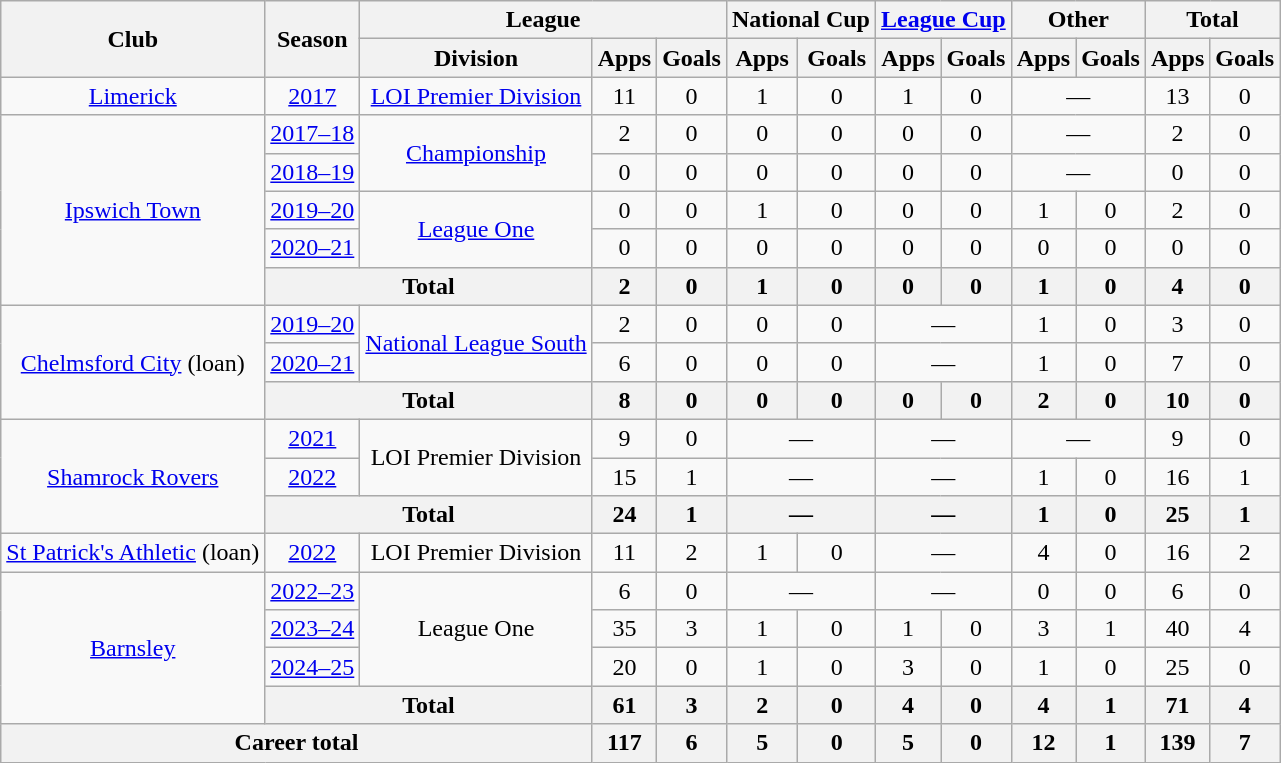<table class="wikitable" style="text-align: center;">
<tr>
<th rowspan="2">Club</th>
<th rowspan="2">Season</th>
<th colspan="3">League</th>
<th colspan="2">National Cup</th>
<th colspan="2"><a href='#'>League Cup</a></th>
<th colspan="2">Other</th>
<th colspan="2">Total</th>
</tr>
<tr>
<th>Division</th>
<th>Apps</th>
<th>Goals</th>
<th>Apps</th>
<th>Goals</th>
<th>Apps</th>
<th>Goals</th>
<th>Apps</th>
<th>Goals</th>
<th>Apps</th>
<th>Goals</th>
</tr>
<tr>
<td><a href='#'>Limerick</a></td>
<td><a href='#'>2017</a></td>
<td><a href='#'>LOI Premier Division</a></td>
<td>11</td>
<td>0</td>
<td>1</td>
<td>0</td>
<td>1</td>
<td>0</td>
<td colspan="2">—</td>
<td>13</td>
<td>0</td>
</tr>
<tr>
<td rowspan="5"><a href='#'>Ipswich Town</a></td>
<td><a href='#'>2017–18</a></td>
<td rowspan="2"><a href='#'>Championship</a></td>
<td>2</td>
<td>0</td>
<td>0</td>
<td>0</td>
<td>0</td>
<td>0</td>
<td colspan="2">—</td>
<td>2</td>
<td>0</td>
</tr>
<tr>
<td><a href='#'>2018–19</a></td>
<td>0</td>
<td>0</td>
<td>0</td>
<td>0</td>
<td>0</td>
<td>0</td>
<td colspan="2">—</td>
<td>0</td>
<td>0</td>
</tr>
<tr>
<td><a href='#'>2019–20</a></td>
<td rowspan="2"><a href='#'>League One</a></td>
<td>0</td>
<td>0</td>
<td>1</td>
<td>0</td>
<td>0</td>
<td>0</td>
<td>1</td>
<td>0</td>
<td>2</td>
<td>0</td>
</tr>
<tr>
<td><a href='#'>2020–21</a></td>
<td>0</td>
<td>0</td>
<td>0</td>
<td>0</td>
<td>0</td>
<td>0</td>
<td>0</td>
<td>0</td>
<td>0</td>
<td>0</td>
</tr>
<tr>
<th colspan="2">Total</th>
<th>2</th>
<th>0</th>
<th>1</th>
<th>0</th>
<th>0</th>
<th>0</th>
<th>1</th>
<th>0</th>
<th>4</th>
<th>0</th>
</tr>
<tr>
<td rowspan="3"><a href='#'>Chelmsford City</a> (loan)</td>
<td><a href='#'>2019–20</a></td>
<td rowspan="2"><a href='#'>National League South</a></td>
<td>2</td>
<td>0</td>
<td>0</td>
<td>0</td>
<td colspan="2">—</td>
<td>1</td>
<td>0</td>
<td>3</td>
<td>0</td>
</tr>
<tr>
<td><a href='#'>2020–21</a></td>
<td>6</td>
<td>0</td>
<td>0</td>
<td>0</td>
<td colspan="2">—</td>
<td>1</td>
<td>0</td>
<td>7</td>
<td>0</td>
</tr>
<tr>
<th colspan="2">Total</th>
<th>8</th>
<th>0</th>
<th>0</th>
<th>0</th>
<th>0</th>
<th>0</th>
<th>2</th>
<th>0</th>
<th>10</th>
<th>0</th>
</tr>
<tr>
<td rowspan="3"><a href='#'>Shamrock Rovers</a></td>
<td><a href='#'>2021</a></td>
<td rowspan="2">LOI Premier Division</td>
<td>9</td>
<td>0</td>
<td colspan="2">—</td>
<td colspan="2">—</td>
<td colspan="2">—</td>
<td>9</td>
<td>0</td>
</tr>
<tr>
<td><a href='#'>2022</a></td>
<td>15</td>
<td>1</td>
<td colspan="2">—</td>
<td colspan="2">—</td>
<td>1</td>
<td>0</td>
<td>16</td>
<td>1</td>
</tr>
<tr>
<th colspan="2">Total</th>
<th>24</th>
<th>1</th>
<th colspan="2">—</th>
<th colspan="2">—</th>
<th>1</th>
<th>0</th>
<th>25</th>
<th>1</th>
</tr>
<tr>
<td><a href='#'>St Patrick's Athletic</a> (loan)</td>
<td><a href='#'>2022</a></td>
<td>LOI Premier Division</td>
<td>11</td>
<td>2</td>
<td>1</td>
<td>0</td>
<td colspan="2">—</td>
<td>4</td>
<td>0</td>
<td>16</td>
<td>2</td>
</tr>
<tr>
<td rowspan="4"><a href='#'>Barnsley</a></td>
<td><a href='#'>2022–23</a></td>
<td rowspan="3">League One</td>
<td>6</td>
<td>0</td>
<td colspan="2">—</td>
<td colspan="2">—</td>
<td>0</td>
<td>0</td>
<td>6</td>
<td>0</td>
</tr>
<tr>
<td><a href='#'>2023–24</a></td>
<td>35</td>
<td>3</td>
<td>1</td>
<td>0</td>
<td>1</td>
<td>0</td>
<td>3</td>
<td>1</td>
<td>40</td>
<td>4</td>
</tr>
<tr>
<td><a href='#'>2024–25</a></td>
<td>20</td>
<td>0</td>
<td>1</td>
<td>0</td>
<td>3</td>
<td>0</td>
<td>1</td>
<td>0</td>
<td>25</td>
<td>0</td>
</tr>
<tr>
<th colspan="2">Total</th>
<th>61</th>
<th>3</th>
<th>2</th>
<th>0</th>
<th>4</th>
<th>0</th>
<th>4</th>
<th>1</th>
<th>71</th>
<th>4</th>
</tr>
<tr>
<th colspan="3">Career total</th>
<th>117</th>
<th>6</th>
<th>5</th>
<th>0</th>
<th>5</th>
<th>0</th>
<th>12</th>
<th>1</th>
<th>139</th>
<th>7</th>
</tr>
</table>
